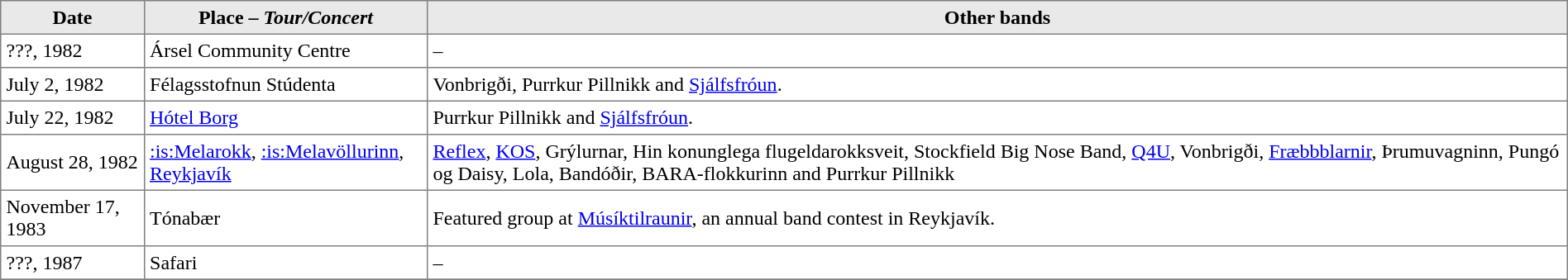<table class="toccolours" border="1" cellpadding="4" style="border-collapse:collapse">
<tr style="background-color:#e9e9e9" |>
<th>Date</th>
<th>Place – <em>Tour/Concert</em></th>
<th>Other bands</th>
</tr>
<tr>
<td>???, 1982</td>
<td>Ársel Community Centre</td>
<td>–</td>
</tr>
<tr>
<td>July 2, 1982</td>
<td>Félagsstofnun Stúdenta</td>
<td>Vonbrigði, Purrkur Pillnikk and <a href='#'>Sjálfsfróun</a>.</td>
</tr>
<tr>
<td>July 22, 1982</td>
<td><a href='#'>Hótel Borg</a></td>
<td>Purrkur Pillnikk and <a href='#'>Sjálfsfróun</a>.</td>
</tr>
<tr>
<td>August 28, 1982</td>
<td><a href='#'>:is:Melarokk</a>, <a href='#'>:is:Melavöllurinn</a>, <a href='#'>Reykjavík</a></td>
<td><a href='#'>Reflex</a>, <a href='#'>KOS</a>, Grýlurnar, Hin konunglega flugeldarokksveit, Stockfield Big Nose Band, <a href='#'>Q4U</a>, Vonbrigði, <a href='#'>Fræbbblarnir</a>, Þrumuvagninn, Pungó og Daisy, Lola, Bandóðir, BARA-flokkurinn and Purrkur Pillnikk</td>
</tr>
<tr>
<td>November 17, 1983</td>
<td>Tónabær</td>
<td>Featured group at <a href='#'>Músíktilraunir</a>, an annual band contest in Reykjavík.</td>
</tr>
<tr>
<td>???, 1987</td>
<td>Safari</td>
<td>–</td>
</tr>
<tr>
</tr>
</table>
